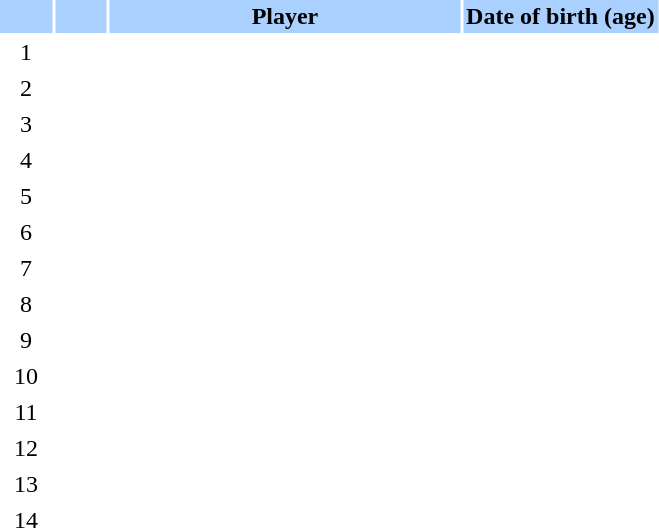<table class="sortable" border="0" cellspacing="2" cellpadding="2">
<tr style="background-color:#AAD0FF">
<th width=8%></th>
<th width=8%></th>
<th width=54%>Player</th>
<th width=30%>Date of birth (age)</th>
</tr>
<tr>
<td style="text-align: center;">1</td>
<td style="text-align: center;"></td>
<td></td>
<td></td>
</tr>
<tr>
<td style="text-align: center;">2</td>
<td style="text-align: center;"></td>
<td></td>
<td></td>
</tr>
<tr>
<td style="text-align: center;">3</td>
<td style="text-align: center;"></td>
<td></td>
<td></td>
</tr>
<tr>
<td style="text-align: center;">4</td>
<td style="text-align: center;"></td>
<td></td>
<td></td>
</tr>
<tr>
<td style="text-align: center;">5</td>
<td style="text-align: center;"></td>
<td></td>
<td></td>
</tr>
<tr>
<td style="text-align: center;">6</td>
<td style="text-align: center;"></td>
<td></td>
<td></td>
</tr>
<tr>
<td style="text-align: center;">7</td>
<td style="text-align: center;"></td>
<td></td>
<td></td>
</tr>
<tr>
<td style="text-align: center;">8</td>
<td style="text-align: center;"></td>
<td></td>
<td></td>
</tr>
<tr>
<td style="text-align: center;">9</td>
<td style="text-align: center;"></td>
<td></td>
<td></td>
</tr>
<tr>
<td style="text-align: center;">10</td>
<td style="text-align: center;"></td>
<td></td>
<td></td>
</tr>
<tr>
<td style="text-align: center;">11</td>
<td style="text-align: center;"></td>
<td></td>
<td></td>
</tr>
<tr>
<td style="text-align: center;">12</td>
<td style="text-align: center;"></td>
<td></td>
<td></td>
</tr>
<tr>
<td style="text-align: center;">13</td>
<td style="text-align: center;"></td>
<td></td>
<td></td>
</tr>
<tr>
<td style="text-align: center;">14</td>
<td style="text-align: center;"></td>
<td></td>
<td></td>
</tr>
</table>
